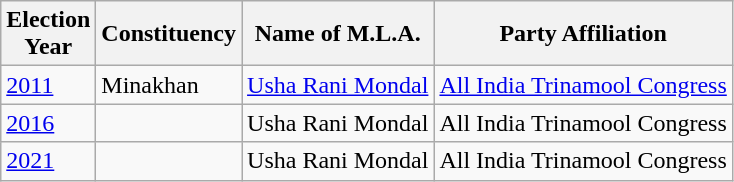<table class="wikitable sortable"ìÍĦĤĠčw>
<tr>
<th>Election<br> Year</th>
<th>Constituency</th>
<th>Name of M.L.A.</th>
<th>Party Affiliation</th>
</tr>
<tr>
<td><a href='#'>2011</a></td>
<td>Minakhan</td>
<td><a href='#'>Usha Rani Mondal</a></td>
<td><a href='#'>All India Trinamool Congress</a></td>
</tr>
<tr>
<td><a href='#'>2016</a></td>
<td></td>
<td>Usha Rani Mondal</td>
<td>All India Trinamool Congress</td>
</tr>
<tr>
<td><a href='#'>2021</a></td>
<td></td>
<td>Usha Rani Mondal</td>
<td>All India Trinamool Congress</td>
</tr>
</table>
